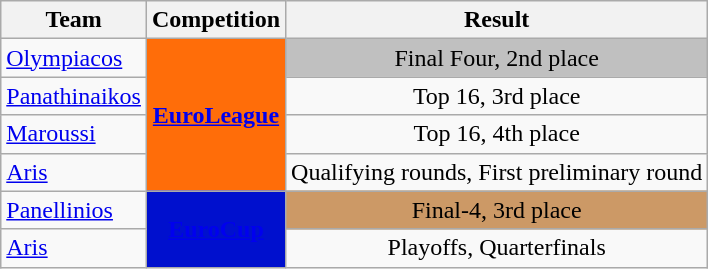<table class="wikitable sortable">
<tr>
<th>Team</th>
<th>Competition</th>
<th>Result</th>
</tr>
<tr>
<td><a href='#'>Olympiacos</a></td>
<td rowspan="4" style="background:#ff6d09;color:#ffffff;text-align:center"><strong><a href='#'><span>EuroLeague</span></a></strong></td>
<td style="background:#C0C0C0;text-align:center">Final Four, 2nd place</td>
</tr>
<tr>
<td><a href='#'>Panathinaikos</a></td>
<td style="text-align:center">Top 16, 3rd place</td>
</tr>
<tr>
<td><a href='#'>Maroussi</a></td>
<td style="text-align:center">Top 16, 4th place</td>
</tr>
<tr>
<td><a href='#'>Aris</a></td>
<td style="text-align:center">Qualifying rounds, First preliminary round</td>
</tr>
<tr>
<td><a href='#'>Panellinios</a></td>
<td rowspan="2" style="background-color:#0010CE;color:white;text-align:center"><strong><a href='#'><span>EuroCup</span></a></strong></td>
<td style="background-color:#C96;text-align:center">Final-4, 3rd place</td>
</tr>
<tr>
<td><a href='#'>Aris</a></td>
<td style="text-align:center">Playoffs, Quarterfinals</td>
</tr>
</table>
